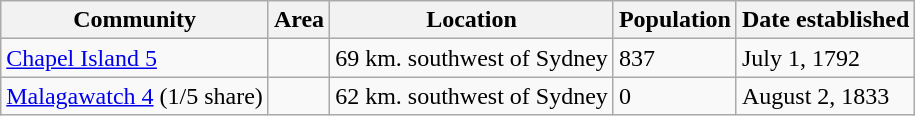<table class="wikitable">
<tr>
<th>Community</th>
<th>Area</th>
<th>Location</th>
<th>Population</th>
<th>Date established</th>
</tr>
<tr>
<td><a href='#'>Chapel Island 5</a></td>
<td></td>
<td>69 km. southwest of Sydney</td>
<td>837</td>
<td>July 1, 1792</td>
</tr>
<tr>
<td><a href='#'>Malagawatch 4</a> (1/5 share)</td>
<td></td>
<td>62 km. southwest of Sydney</td>
<td>0</td>
<td>August 2, 1833</td>
</tr>
</table>
